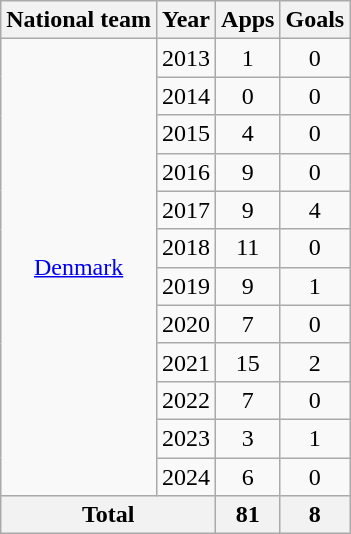<table class="wikitable" style="text-align:center">
<tr>
<th>National team</th>
<th>Year</th>
<th>Apps</th>
<th>Goals</th>
</tr>
<tr>
<td rowspan=12><a href='#'>Denmark</a></td>
<td>2013</td>
<td>1</td>
<td>0</td>
</tr>
<tr>
<td>2014</td>
<td>0</td>
<td>0</td>
</tr>
<tr>
<td>2015</td>
<td>4</td>
<td>0</td>
</tr>
<tr>
<td>2016</td>
<td>9</td>
<td>0</td>
</tr>
<tr>
<td>2017</td>
<td>9</td>
<td>4</td>
</tr>
<tr>
<td>2018</td>
<td>11</td>
<td>0</td>
</tr>
<tr>
<td>2019</td>
<td>9</td>
<td>1</td>
</tr>
<tr>
<td>2020</td>
<td>7</td>
<td>0</td>
</tr>
<tr>
<td>2021</td>
<td>15</td>
<td>2</td>
</tr>
<tr>
<td>2022</td>
<td>7</td>
<td>0</td>
</tr>
<tr>
<td>2023</td>
<td>3</td>
<td>1</td>
</tr>
<tr>
<td>2024</td>
<td>6</td>
<td>0</td>
</tr>
<tr>
<th colspan=2>Total</th>
<th>81</th>
<th>8</th>
</tr>
</table>
